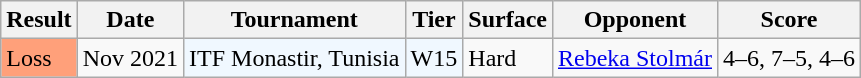<table class="sortable wikitable">
<tr>
<th>Result</th>
<th>Date</th>
<th>Tournament</th>
<th>Tier</th>
<th>Surface</th>
<th>Opponent</th>
<th class="unsortable">Score</th>
</tr>
<tr>
<td bgcolor="ffa07a">Loss</td>
<td>Nov 2021</td>
<td style="background:#f0f8ff;">ITF Monastir, Tunisia</td>
<td style="background:#f0f8ff;">W15</td>
<td>Hard</td>
<td> <a href='#'>Rebeka Stolmár</a></td>
<td>4–6, 7–5, 4–6</td>
</tr>
</table>
